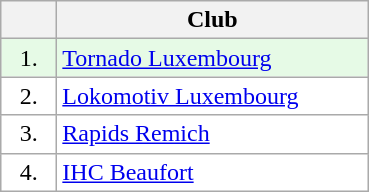<table class="wikitable">
<tr>
<th width="30"></th>
<th width="200">Club</th>
</tr>
<tr bgcolor="#e6fae6" align="center">
<td>1.</td>
<td align="left"><a href='#'>Tornado Luxembourg</a></td>
</tr>
<tr bgcolor="#FFFFFF" align="center">
<td>2.</td>
<td align="left"><a href='#'>Lokomotiv Luxembourg</a></td>
</tr>
<tr bgcolor="#FFFFFF" align="center">
<td>3.</td>
<td align="left"><a href='#'>Rapids Remich</a></td>
</tr>
<tr bgcolor="#FFFFFF" align="center">
<td>4.</td>
<td align="left"><a href='#'>IHC Beaufort</a></td>
</tr>
</table>
